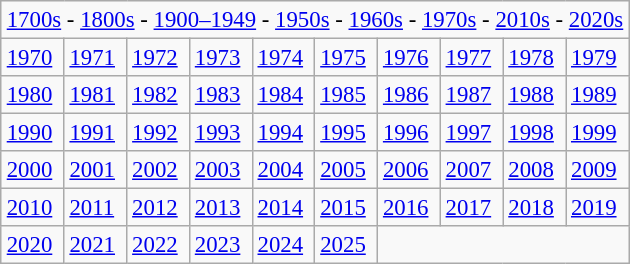<table class="wikitable" style="margin: 1em auto 1em auto; font-size:95%">
<tr>
<td Colspan=10><a href='#'>1700s</a> - <a href='#'>1800s</a> - <a href='#'>1900–1949</a> - <a href='#'>1950s</a> - <a href='#'>1960s</a>  - <a href='#'>1970s</a> - <a href='#'>2010s</a> - <a href='#'>2020s</a></td>
</tr>
<tr>
<td><a href='#'>1970</a></td>
<td><a href='#'>1971</a></td>
<td><a href='#'>1972</a></td>
<td><a href='#'>1973</a></td>
<td><a href='#'>1974</a></td>
<td><a href='#'>1975</a></td>
<td><a href='#'>1976</a></td>
<td><a href='#'>1977</a></td>
<td><a href='#'>1978</a></td>
<td><a href='#'>1979</a></td>
</tr>
<tr>
<td><a href='#'>1980</a></td>
<td><a href='#'>1981</a></td>
<td><a href='#'>1982</a></td>
<td><a href='#'>1983</a></td>
<td><a href='#'>1984</a></td>
<td><a href='#'>1985</a></td>
<td><a href='#'>1986</a></td>
<td><a href='#'>1987</a></td>
<td><a href='#'>1988</a></td>
<td><a href='#'>1989</a></td>
</tr>
<tr>
<td><a href='#'>1990</a></td>
<td><a href='#'>1991</a></td>
<td><a href='#'>1992</a></td>
<td><a href='#'>1993</a></td>
<td><a href='#'>1994</a></td>
<td><a href='#'>1995</a></td>
<td><a href='#'>1996</a></td>
<td><a href='#'>1997</a></td>
<td><a href='#'>1998</a></td>
<td><a href='#'>1999</a></td>
</tr>
<tr>
<td><a href='#'>2000</a></td>
<td><a href='#'>2001</a></td>
<td><a href='#'>2002</a></td>
<td><a href='#'>2003</a></td>
<td><a href='#'>2004</a></td>
<td><a href='#'>2005</a></td>
<td><a href='#'>2006</a></td>
<td><a href='#'>2007</a></td>
<td><a href='#'>2008</a></td>
<td><a href='#'>2009</a></td>
</tr>
<tr>
<td><a href='#'>2010</a></td>
<td><a href='#'>2011</a></td>
<td><a href='#'>2012</a></td>
<td><a href='#'>2013</a></td>
<td><a href='#'>2014</a></td>
<td><a href='#'>2015</a></td>
<td><a href='#'>2016</a></td>
<td><a href='#'>2017</a></td>
<td><a href='#'>2018</a></td>
<td><a href='#'>2019</a></td>
</tr>
<tr>
<td><a href='#'>2020</a></td>
<td><a href='#'>2021</a></td>
<td><a href='#'>2022</a></td>
<td><a href='#'>2023</a></td>
<td><a href='#'>2024</a></td>
<td><a href='#'>2025</a></td>
</tr>
</table>
